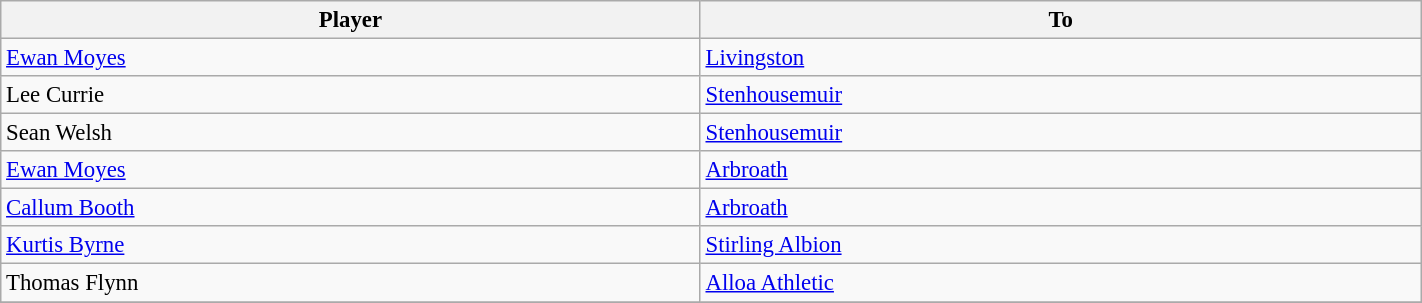<table class="wikitable" style="text-align:center; font-size:95%;width:75%; text-align:left">
<tr>
<th><strong>Player</strong></th>
<th><strong>To</strong></th>
</tr>
<tr>
<td> <a href='#'>Ewan Moyes</a></td>
<td><a href='#'>Livingston</a></td>
</tr>
<tr>
<td> Lee Currie</td>
<td><a href='#'>Stenhousemuir</a></td>
</tr>
<tr>
<td> Sean Welsh</td>
<td><a href='#'>Stenhousemuir</a></td>
</tr>
<tr>
<td> <a href='#'>Ewan Moyes</a></td>
<td><a href='#'>Arbroath</a></td>
</tr>
<tr>
<td> <a href='#'>Callum Booth</a></td>
<td><a href='#'>Arbroath</a></td>
</tr>
<tr>
<td> <a href='#'>Kurtis Byrne</a></td>
<td><a href='#'>Stirling Albion</a></td>
</tr>
<tr>
<td> Thomas Flynn</td>
<td><a href='#'>Alloa Athletic</a></td>
</tr>
<tr>
</tr>
</table>
